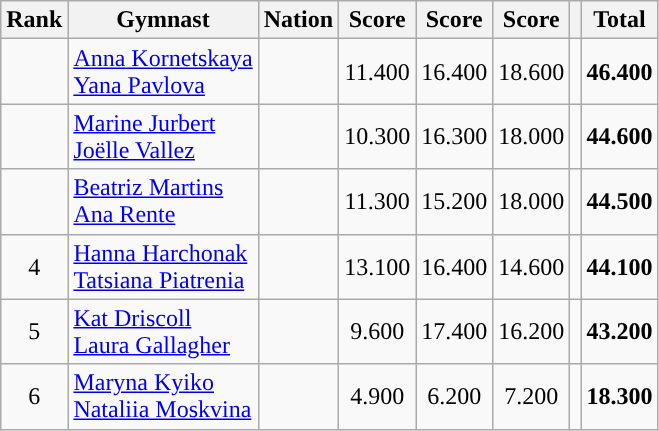<table class="wikitable sortable" style="text-align:center">
<tr>
<th>Rank</th>
<th>Gymnast</th>
<th>Nation</th>
<th> Score</th>
<th> Score</th>
<th> Score</th>
<th></th>
<th>Total</th>
</tr>
<tr>
<td></td>
<td align=left><a href='#'>Anna Kornetskaya</a><br><a href='#'>Yana Pavlova</a></td>
<td align=left></td>
<td>11.400</td>
<td>16.400</td>
<td>18.600</td>
<td></td>
<td><strong>46.400</strong></td>
</tr>
<tr>
<td></td>
<td align=left><a href='#'>Marine Jurbert</a><br><a href='#'>Joëlle Vallez</a></td>
<td align=left></td>
<td>10.300</td>
<td>16.300</td>
<td>18.000</td>
<td></td>
<td><strong>44.600</strong></td>
</tr>
<tr>
<td></td>
<td align=left><a href='#'>Beatriz Martins</a><br><a href='#'>Ana Rente</a></td>
<td align=left></td>
<td>11.300</td>
<td>15.200</td>
<td>18.000</td>
<td></td>
<td><strong>44.500</strong></td>
</tr>
<tr>
<td>4</td>
<td align=left><a href='#'>Hanna Harchonak</a><br><a href='#'>Tatsiana Piatrenia</a></td>
<td align=left></td>
<td>13.100</td>
<td>16.400</td>
<td>14.600</td>
<td></td>
<td><strong>44.100</strong></td>
</tr>
<tr>
<td>5</td>
<td align=left><a href='#'>Kat Driscoll</a><br><a href='#'>Laura Gallagher</a></td>
<td align=left></td>
<td>9.600</td>
<td>17.400</td>
<td>16.200</td>
<td></td>
<td><strong>43.200</strong></td>
</tr>
<tr>
<td>6</td>
<td align=left><a href='#'>Maryna Kyiko</a><br><a href='#'>Nataliia Moskvina</a></td>
<td align=left></td>
<td>4.900</td>
<td>6.200</td>
<td>7.200</td>
<td></td>
<td><strong>18.300</strong></td>
</tr>
</table>
